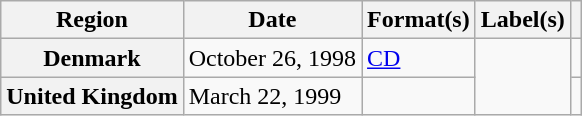<table class="wikitable plainrowheaders">
<tr>
<th scope="col">Region</th>
<th scope="col">Date</th>
<th scope="col">Format(s)</th>
<th scope="col">Label(s)</th>
<th scope="col"></th>
</tr>
<tr>
<th scope="row">Denmark</th>
<td>October 26, 1998</td>
<td><a href='#'>CD</a></td>
<td rowspan="2"></td>
<td></td>
</tr>
<tr>
<th scope="row">United Kingdom</th>
<td>March 22, 1999</td>
<td></td>
<td></td>
</tr>
</table>
